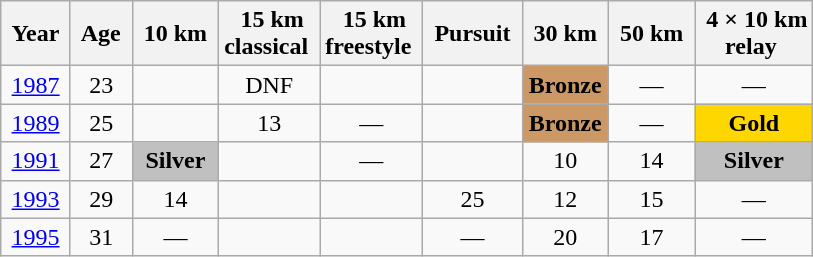<table class="wikitable" style="text-align: center;">
<tr>
<th scope="col"> Year </th>
<th scope="col"> Age </th>
<th scope="col"> 10 km </th>
<th scope="col"> 15 km<br>classical </th>
<th scope="col"> 15 km<br>freestyle </th>
<th scope="col"> Pursuit </th>
<th scope="col"> 30 km </th>
<th scope="col"> 50 km </th>
<th scope="col"> 4 × 10 km<br>relay </th>
</tr>
<tr>
<td><a href='#'>1987</a></td>
<td>23</td>
<td></td>
<td>DNF</td>
<td></td>
<td></td>
<td style="background-color: #C96;"><strong>Bronze</strong></td>
<td>—</td>
<td>—</td>
</tr>
<tr>
<td><a href='#'>1989</a></td>
<td>25</td>
<td></td>
<td>13</td>
<td>—</td>
<td></td>
<td style="background-color: #C96;"><strong>Bronze</strong></td>
<td>—</td>
<td style="background: gold;"><strong>Gold</strong></td>
</tr>
<tr>
<td><a href='#'>1991</a></td>
<td>27</td>
<td style="background: silver;"><strong>Silver</strong></td>
<td></td>
<td>—</td>
<td></td>
<td>10</td>
<td>14</td>
<td style="background: silver;"><strong>Silver</strong></td>
</tr>
<tr>
<td><a href='#'>1993</a></td>
<td>29</td>
<td>14</td>
<td></td>
<td></td>
<td>25</td>
<td>12</td>
<td>15</td>
<td>—</td>
</tr>
<tr>
<td><a href='#'>1995</a></td>
<td>31</td>
<td>—</td>
<td></td>
<td></td>
<td>—</td>
<td>20</td>
<td>17</td>
<td>—</td>
</tr>
</table>
